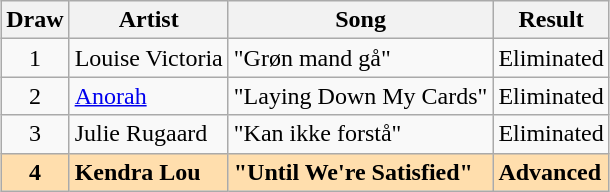<table class="sortable wikitable" style="margin: 1em auto 1em auto; text-align:center">
<tr>
<th>Draw</th>
<th>Artist</th>
<th>Song</th>
<th>Result</th>
</tr>
<tr>
<td>1</td>
<td align="left">Louise Victoria</td>
<td align="left">"Grøn mand gå"</td>
<td align="left">Eliminated</td>
</tr>
<tr>
<td>2</td>
<td align="left"><a href='#'>Anorah</a></td>
<td align="left">"Laying Down My Cards"</td>
<td align="left">Eliminated</td>
</tr>
<tr>
<td>3</td>
<td align="left">Julie Rugaard</td>
<td align="left">"Kan ikke forstå"</td>
<td align="left">Eliminated</td>
</tr>
<tr style="font-weight:bold;background:navajowhite">
<td>4</td>
<td align="left">Kendra Lou</td>
<td align="left">"Until We're Satisfied"</td>
<td align="left">Advanced</td>
</tr>
</table>
